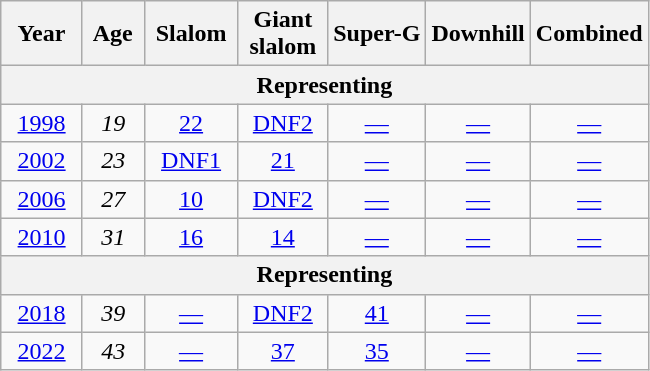<table class=wikitable style="text-align:center">
<tr>
<th>  Year  </th>
<th> Age </th>
<th> Slalom </th>
<th> Giant <br> slalom </th>
<th>Super-G</th>
<th>Downhill</th>
<th>Combined</th>
</tr>
<tr>
<th colspan=7>Representing </th>
</tr>
<tr>
<td><a href='#'>1998</a></td>
<td><em>19</em></td>
<td><a href='#'>22</a></td>
<td><a href='#'>DNF2</a></td>
<td><a href='#'>—</a></td>
<td><a href='#'>—</a></td>
<td><a href='#'>—</a></td>
</tr>
<tr>
<td><a href='#'>2002</a></td>
<td><em>23</em></td>
<td><a href='#'>DNF1</a></td>
<td><a href='#'>21</a></td>
<td><a href='#'>—</a></td>
<td><a href='#'>—</a></td>
<td><a href='#'>—</a></td>
</tr>
<tr>
<td><a href='#'>2006</a></td>
<td><em>27</em></td>
<td><a href='#'>10</a></td>
<td><a href='#'>DNF2</a></td>
<td><a href='#'>—</a></td>
<td><a href='#'>—</a></td>
<td><a href='#'>—</a></td>
</tr>
<tr>
<td><a href='#'>2010</a></td>
<td><em>31</em></td>
<td><a href='#'>16</a></td>
<td><a href='#'>14</a></td>
<td><a href='#'>—</a></td>
<td><a href='#'>—</a></td>
<td><a href='#'>—</a></td>
</tr>
<tr>
<th colspan=7>Representing </th>
</tr>
<tr>
<td><a href='#'>2018</a></td>
<td><em>39</em></td>
<td><a href='#'>—</a></td>
<td><a href='#'>DNF2</a></td>
<td><a href='#'>41</a></td>
<td><a href='#'>—</a></td>
<td><a href='#'>—</a></td>
</tr>
<tr>
<td><a href='#'>2022</a></td>
<td><em>43</em></td>
<td><a href='#'>—</a></td>
<td><a href='#'>37</a></td>
<td><a href='#'>35</a></td>
<td><a href='#'>—</a></td>
<td><a href='#'>—</a></td>
</tr>
</table>
